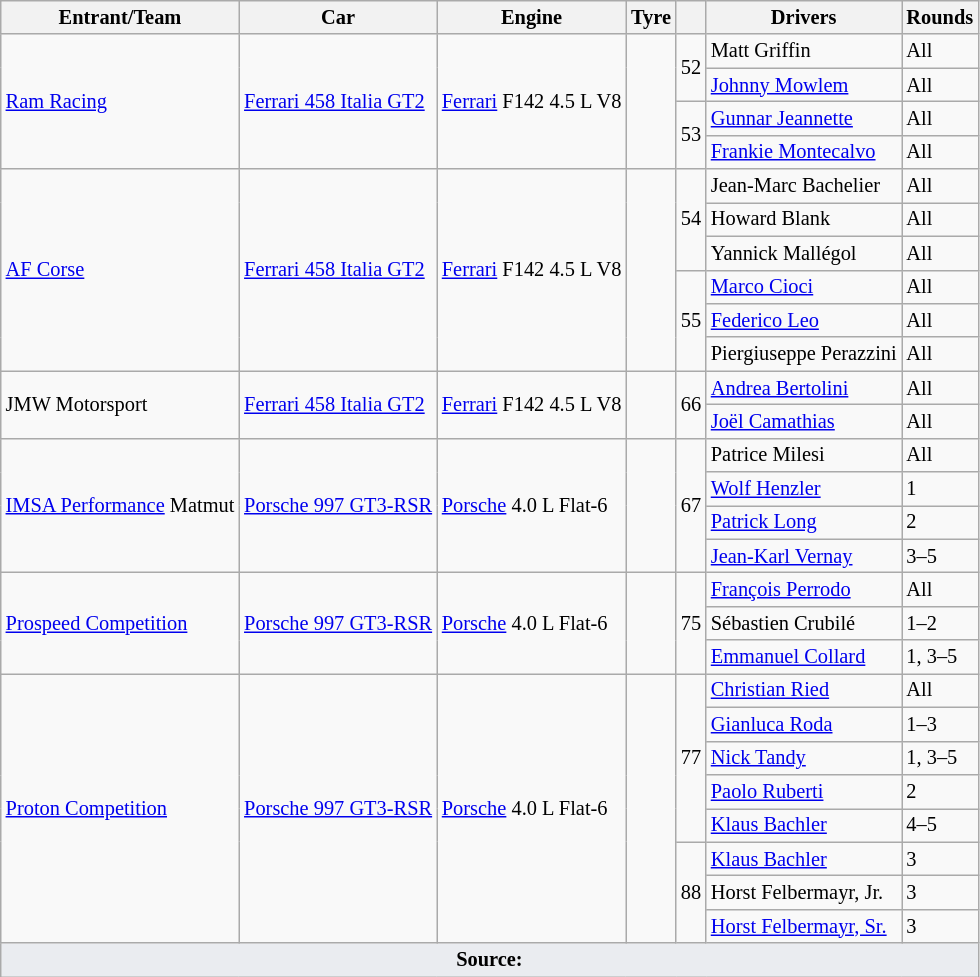<table class="wikitable" style="font-size: 85%">
<tr>
<th>Entrant/Team</th>
<th>Car</th>
<th>Engine</th>
<th>Tyre</th>
<th></th>
<th>Drivers</th>
<th>Rounds</th>
</tr>
<tr>
<td rowspan=4> <a href='#'>Ram Racing</a></td>
<td rowspan=4><a href='#'>Ferrari 458 Italia GT2</a></td>
<td rowspan=4><a href='#'>Ferrari</a> F142 4.5 L V8</td>
<td rowspan=4></td>
<td rowspan=2>52</td>
<td> Matt Griffin</td>
<td>All</td>
</tr>
<tr>
<td> <a href='#'>Johnny Mowlem</a></td>
<td>All</td>
</tr>
<tr>
<td rowspan=2>53</td>
<td> <a href='#'>Gunnar Jeannette</a></td>
<td>All</td>
</tr>
<tr>
<td> <a href='#'>Frankie Montecalvo</a></td>
<td>All</td>
</tr>
<tr>
<td rowspan=6> <a href='#'>AF Corse</a></td>
<td rowspan=6><a href='#'>Ferrari 458 Italia GT2</a></td>
<td rowspan=6><a href='#'>Ferrari</a> F142 4.5 L V8</td>
<td rowspan=6></td>
<td rowspan=3>54</td>
<td> Jean-Marc Bachelier</td>
<td>All</td>
</tr>
<tr>
<td> Howard Blank</td>
<td>All</td>
</tr>
<tr>
<td> Yannick Mallégol</td>
<td>All</td>
</tr>
<tr>
<td rowspan=3>55</td>
<td> <a href='#'>Marco Cioci</a></td>
<td>All</td>
</tr>
<tr>
<td> <a href='#'>Federico Leo</a></td>
<td>All</td>
</tr>
<tr>
<td> Piergiuseppe Perazzini</td>
<td>All</td>
</tr>
<tr>
<td rowspan=2> JMW Motorsport</td>
<td rowspan=2><a href='#'>Ferrari 458 Italia GT2</a></td>
<td rowspan=2><a href='#'>Ferrari</a> F142 4.5 L V8</td>
<td rowspan=2></td>
<td rowspan=2>66</td>
<td> <a href='#'>Andrea Bertolini</a></td>
<td>All</td>
</tr>
<tr>
<td> <a href='#'>Joël Camathias</a></td>
<td>All</td>
</tr>
<tr>
<td rowspan=4> <a href='#'>IMSA Performance</a> Matmut</td>
<td rowspan=4><a href='#'>Porsche 997 GT3-RSR</a></td>
<td rowspan=4><a href='#'>Porsche</a> 4.0 L Flat-6</td>
<td rowspan=4></td>
<td rowspan=4>67</td>
<td> Patrice Milesi</td>
<td>All</td>
</tr>
<tr>
<td> <a href='#'>Wolf Henzler</a></td>
<td>1</td>
</tr>
<tr>
<td> <a href='#'>Patrick Long</a></td>
<td>2</td>
</tr>
<tr>
<td> <a href='#'>Jean-Karl Vernay</a></td>
<td>3–5</td>
</tr>
<tr>
<td rowspan=3> <a href='#'>Prospeed Competition</a></td>
<td rowspan=3><a href='#'>Porsche 997 GT3-RSR</a></td>
<td rowspan=3><a href='#'>Porsche</a> 4.0 L Flat-6</td>
<td rowspan=3></td>
<td rowspan=3>75</td>
<td> <a href='#'>François Perrodo</a></td>
<td>All</td>
</tr>
<tr>
<td> Sébastien Crubilé</td>
<td>1–2</td>
</tr>
<tr>
<td> <a href='#'>Emmanuel Collard</a></td>
<td>1, 3–5</td>
</tr>
<tr>
<td rowspan=8> <a href='#'>Proton Competition</a></td>
<td rowspan=8><a href='#'>Porsche 997 GT3-RSR</a></td>
<td rowspan=8><a href='#'>Porsche</a> 4.0 L Flat-6</td>
<td rowspan=8></td>
<td rowspan=5>77</td>
<td> <a href='#'>Christian Ried</a></td>
<td>All</td>
</tr>
<tr>
<td> <a href='#'>Gianluca Roda</a></td>
<td>1–3</td>
</tr>
<tr>
<td> <a href='#'>Nick Tandy</a></td>
<td>1, 3–5</td>
</tr>
<tr>
<td> <a href='#'>Paolo Ruberti</a></td>
<td>2</td>
</tr>
<tr>
<td> <a href='#'>Klaus Bachler</a></td>
<td>4–5</td>
</tr>
<tr>
<td rowspan=3>88</td>
<td> <a href='#'>Klaus Bachler</a></td>
<td>3</td>
</tr>
<tr>
<td> Horst Felbermayr, Jr.</td>
<td>3</td>
</tr>
<tr>
<td> <a href='#'>Horst Felbermayr, Sr.</a></td>
<td>3</td>
</tr>
<tr class="sortbottom">
<td colspan="7" style="background-color:#EAECF0;text-align:center"><strong>Source:</strong></td>
</tr>
</table>
